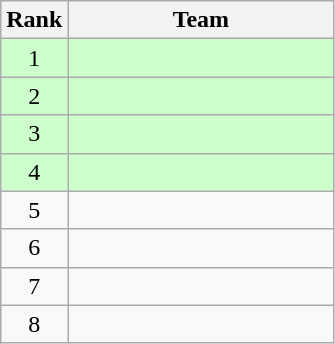<table class="wikitable">
<tr>
<th>Rank</th>
<th width=170>Team</th>
</tr>
<tr bgcolor=ccffcc>
<td align=center>1</td>
<td></td>
</tr>
<tr bgcolor=ccffcc>
<td align=center>2</td>
<td></td>
</tr>
<tr bgcolor=ccffcc>
<td align=center>3</td>
<td></td>
</tr>
<tr bgcolor=ccffcc>
<td align=center>4</td>
<td></td>
</tr>
<tr>
<td align=center>5</td>
<td></td>
</tr>
<tr>
<td align=center>6</td>
<td></td>
</tr>
<tr>
<td align=center>7</td>
<td></td>
</tr>
<tr>
<td align=center>8</td>
<td></td>
</tr>
</table>
